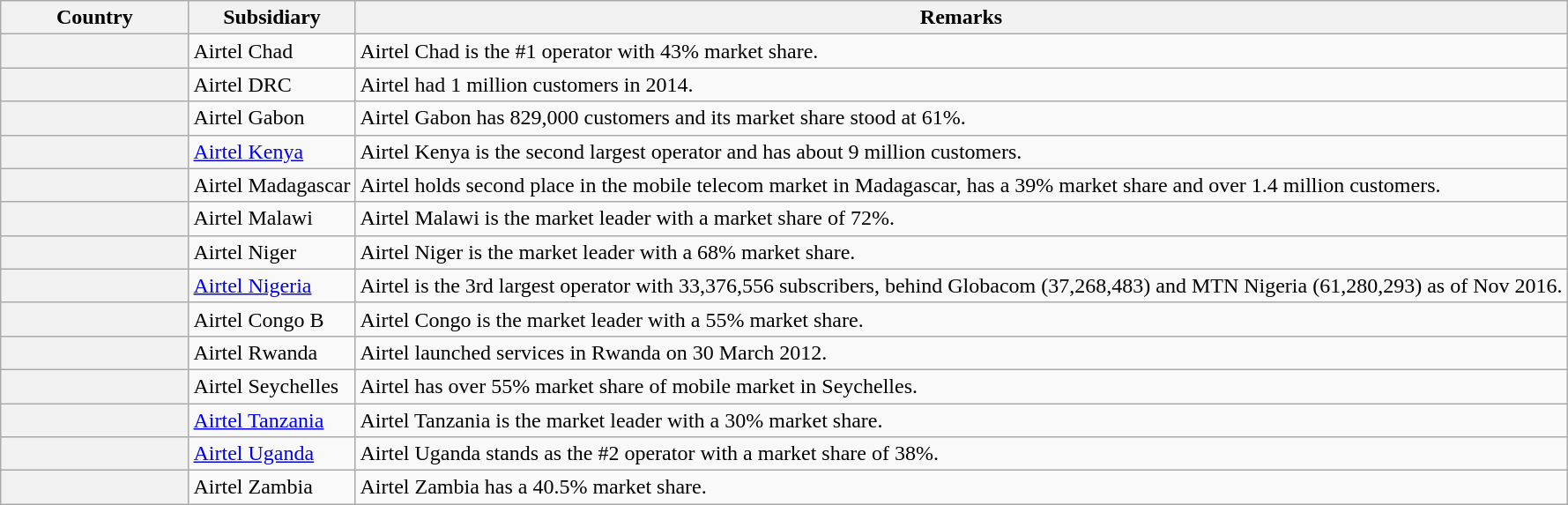<table class="wikitable" style="text-align: left; ">
<tr>
<th style="width:12%;">Country</th>
<th>Subsidiary</th>
<th>Remarks</th>
</tr>
<tr>
<th></th>
<td>Airtel Chad</td>
<td>Airtel Chad is the #1 operator with 43% market share.</td>
</tr>
<tr>
<th></th>
<td>Airtel DRC</td>
<td>Airtel had 1 million customers in 2014.</td>
</tr>
<tr>
<th></th>
<td>Airtel Gabon</td>
<td>Airtel Gabon has 829,000 customers and its market share stood at 61%.</td>
</tr>
<tr>
<th></th>
<td><a href='#'>Airtel Kenya</a></td>
<td>Airtel Kenya is the second largest operator and has about 9 million customers.</td>
</tr>
<tr>
<th></th>
<td>Airtel Madagascar</td>
<td>Airtel holds second place in the mobile telecom market in Madagascar, has a 39% market share and over 1.4 million customers.</td>
</tr>
<tr>
<th></th>
<td>Airtel Malawi</td>
<td>Airtel Malawi is the market leader with a market share of 72%.</td>
</tr>
<tr>
<th></th>
<td>Airtel Niger</td>
<td>Airtel Niger is the market leader with a 68% market share.</td>
</tr>
<tr>
<th></th>
<td><a href='#'>Airtel Nigeria</a></td>
<td>Airtel is the 3rd largest operator with 33,376,556 subscribers, behind Globacom (37,268,483) and MTN Nigeria (61,280,293) as of Nov 2016.</td>
</tr>
<tr>
<th></th>
<td>Airtel Congo B</td>
<td>Airtel Congo is the market leader with a 55% market share.</td>
</tr>
<tr>
<th></th>
<td>Airtel Rwanda</td>
<td>Airtel launched services in Rwanda on 30 March 2012.</td>
</tr>
<tr>
<th></th>
<td>Airtel Seychelles</td>
<td>Airtel has over 55% market share of mobile market in Seychelles.</td>
</tr>
<tr>
<th></th>
<td><a href='#'>Airtel Tanzania</a></td>
<td>Airtel Tanzania is the market leader with a 30% market share.</td>
</tr>
<tr>
<th></th>
<td><a href='#'>Airtel Uganda</a></td>
<td>Airtel Uganda stands as the #2 operator with a market share of 38%.</td>
</tr>
<tr>
<th></th>
<td>Airtel Zambia</td>
<td>Airtel Zambia has a 40.5% market share.</td>
</tr>
</table>
